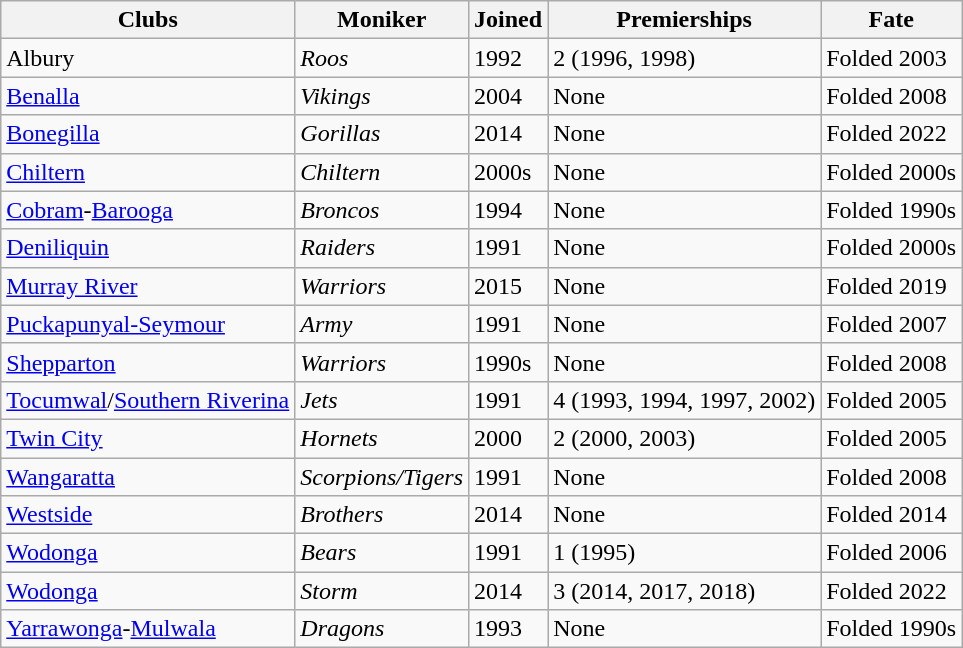<table class="wikitable sortable">
<tr>
<th>Clubs</th>
<th>Moniker</th>
<th>Joined</th>
<th>Premierships</th>
<th>Fate</th>
</tr>
<tr>
<td> Albury</td>
<td><em>Roos</em></td>
<td>1992</td>
<td>2 (1996, 1998)</td>
<td>Folded 2003</td>
</tr>
<tr>
<td> <a href='#'>Benalla</a></td>
<td><em>Vikings</em></td>
<td>2004</td>
<td>None</td>
<td>Folded 2008</td>
</tr>
<tr>
<td> <a href='#'>Bonegilla</a></td>
<td><em>Gorillas</em></td>
<td>2014</td>
<td>None</td>
<td>Folded 2022</td>
</tr>
<tr>
<td> <a href='#'>Chiltern</a></td>
<td><em>Chiltern</em></td>
<td>2000s</td>
<td>None</td>
<td>Folded 2000s</td>
</tr>
<tr>
<td> <a href='#'>Cobram</a>-<a href='#'>Barooga</a></td>
<td><em>Broncos</em></td>
<td>1994</td>
<td>None</td>
<td>Folded 1990s</td>
</tr>
<tr>
<td> <a href='#'>Deniliquin</a></td>
<td><em>Raiders</em></td>
<td>1991</td>
<td>None</td>
<td>Folded 2000s</td>
</tr>
<tr>
<td> <a href='#'>Murray River</a></td>
<td><em>Warriors</em></td>
<td>2015</td>
<td>None</td>
<td>Folded 2019</td>
</tr>
<tr>
<td> <a href='#'>Puckapunyal-Seymour</a></td>
<td><em>Army</em></td>
<td>1991</td>
<td>None</td>
<td>Folded 2007</td>
</tr>
<tr>
<td> <a href='#'>Shepparton</a></td>
<td><em>Warriors</em></td>
<td>1990s</td>
<td>None</td>
<td>Folded 2008</td>
</tr>
<tr>
<td> <a href='#'>Tocumwal</a>/<a href='#'>Southern Riverina</a></td>
<td><em>Jets</em></td>
<td>1991</td>
<td>4 (1993, 1994, 1997, 2002)</td>
<td>Folded 2005</td>
</tr>
<tr>
<td> <a href='#'>Twin City</a></td>
<td><em>Hornets</em></td>
<td>2000</td>
<td>2 (2000, 2003)</td>
<td>Folded 2005</td>
</tr>
<tr>
<td> <a href='#'>Wangaratta</a></td>
<td><em>Scorpions/Tigers</em></td>
<td>1991</td>
<td>None</td>
<td>Folded 2008</td>
</tr>
<tr>
<td> <a href='#'>Westside</a></td>
<td><em>Brothers</em></td>
<td>2014</td>
<td>None</td>
<td>Folded 2014</td>
</tr>
<tr>
<td> <a href='#'>Wodonga</a></td>
<td><em>Bears</em></td>
<td>1991</td>
<td>1 (1995)</td>
<td>Folded 2006</td>
</tr>
<tr>
<td> <a href='#'>Wodonga</a></td>
<td><em>Storm</em></td>
<td>2014</td>
<td>3 (2014, 2017, 2018)</td>
<td>Folded 2022</td>
</tr>
<tr>
<td> <a href='#'>Yarrawonga</a>-<a href='#'>Mulwala</a></td>
<td><em>Dragons</em></td>
<td>1993</td>
<td>None</td>
<td>Folded 1990s</td>
</tr>
</table>
